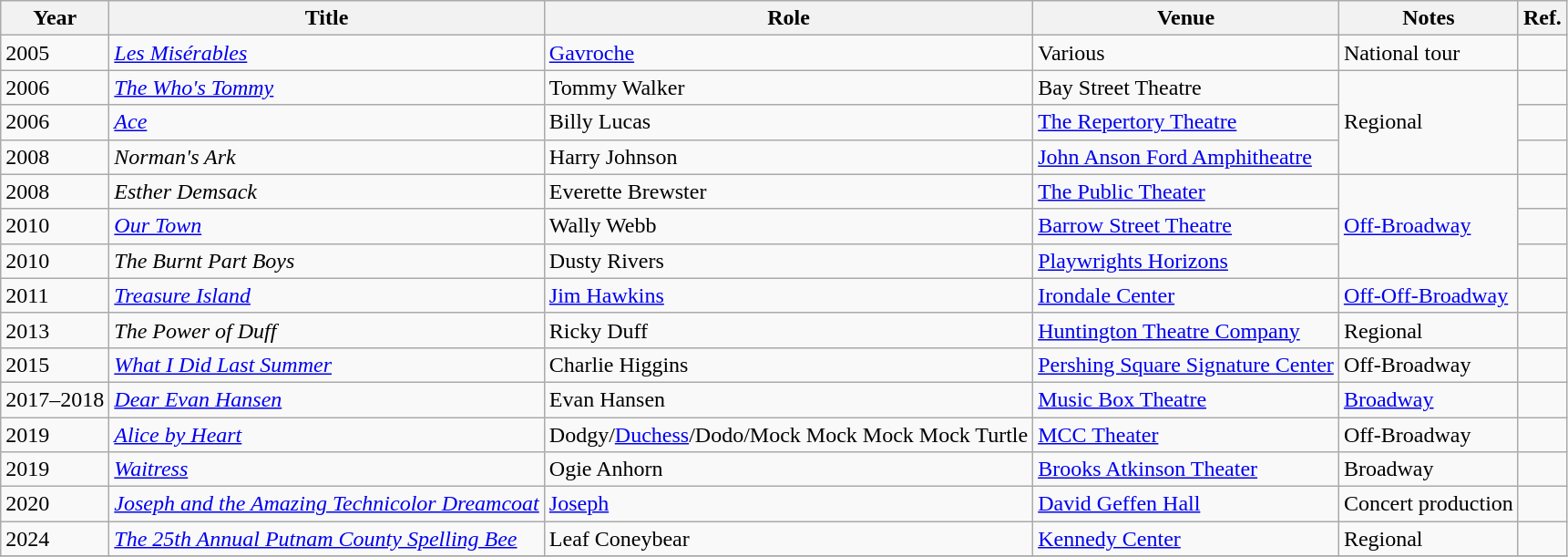<table class="wikitable sortable">
<tr>
<th>Year</th>
<th>Title</th>
<th>Role</th>
<th>Venue</th>
<th>Notes</th>
<th>Ref.</th>
</tr>
<tr>
<td>2005</td>
<td><em><a href='#'>Les Misérables</a></em></td>
<td><a href='#'>Gavroche</a></td>
<td>Various</td>
<td>National tour</td>
<td></td>
</tr>
<tr>
<td>2006</td>
<td><em><a href='#'>The Who's Tommy</a></em></td>
<td>Tommy Walker</td>
<td>Bay Street Theatre</td>
<td rowspan="3">Regional</td>
<td></td>
</tr>
<tr>
<td>2006</td>
<td><em><a href='#'>Ace</a></em></td>
<td>Billy Lucas</td>
<td><a href='#'>The Repertory Theatre</a></td>
<td></td>
</tr>
<tr>
<td>2008</td>
<td><em>Norman's Ark</em></td>
<td>Harry Johnson</td>
<td><a href='#'>John Anson Ford Amphitheatre</a></td>
<td></td>
</tr>
<tr>
<td>2008</td>
<td><em>Esther Demsack</em></td>
<td>Everette Brewster</td>
<td><a href='#'>The Public Theater</a></td>
<td rowspan="3"><a href='#'>Off-Broadway</a></td>
<td></td>
</tr>
<tr>
<td>2010</td>
<td><em><a href='#'>Our Town</a></em></td>
<td>Wally Webb</td>
<td><a href='#'>Barrow Street Theatre</a></td>
<td></td>
</tr>
<tr>
<td>2010</td>
<td><em>The Burnt Part Boys</em></td>
<td>Dusty Rivers</td>
<td><a href='#'>Playwrights Horizons</a></td>
<td></td>
</tr>
<tr>
<td>2011</td>
<td><em><a href='#'>Treasure Island</a></em></td>
<td><a href='#'>Jim Hawkins</a></td>
<td><a href='#'>Irondale Center</a></td>
<td><a href='#'>Off-Off-Broadway</a></td>
<td></td>
</tr>
<tr>
<td>2013</td>
<td><em>The Power of Duff</em></td>
<td>Ricky Duff</td>
<td><a href='#'>Huntington Theatre Company</a></td>
<td>Regional</td>
<td></td>
</tr>
<tr>
<td>2015</td>
<td><em><a href='#'>What I Did Last Summer</a></em></td>
<td>Charlie Higgins</td>
<td><a href='#'>Pershing Square Signature Center</a></td>
<td>Off-Broadway</td>
<td></td>
</tr>
<tr>
<td>2017–2018</td>
<td><em><a href='#'>Dear Evan Hansen</a></em></td>
<td>Evan Hansen</td>
<td><a href='#'>Music Box Theatre</a></td>
<td><a href='#'>Broadway</a></td>
<td></td>
</tr>
<tr>
<td>2019</td>
<td><em><a href='#'>Alice by Heart</a></em></td>
<td>Dodgy/<a href='#'>Duchess</a>/Dodo/Mock Mock Mock Mock Turtle</td>
<td><a href='#'>MCC Theater</a></td>
<td>Off-Broadway</td>
<td></td>
</tr>
<tr>
<td>2019</td>
<td><em><a href='#'>Waitress</a></em></td>
<td>Ogie Anhorn</td>
<td><a href='#'>Brooks Atkinson Theater</a></td>
<td>Broadway</td>
<td></td>
</tr>
<tr>
<td>2020</td>
<td><em><a href='#'>Joseph and the Amazing Technicolor Dreamcoat</a></em></td>
<td><a href='#'>Joseph</a></td>
<td><a href='#'>David Geffen Hall</a></td>
<td>Concert production</td>
<td></td>
</tr>
<tr>
<td>2024</td>
<td><em><a href='#'>The 25th Annual Putnam County Spelling Bee</a></em></td>
<td>Leaf Coneybear</td>
<td><a href='#'>Kennedy Center</a></td>
<td>Regional</td>
<td></td>
</tr>
<tr>
</tr>
</table>
